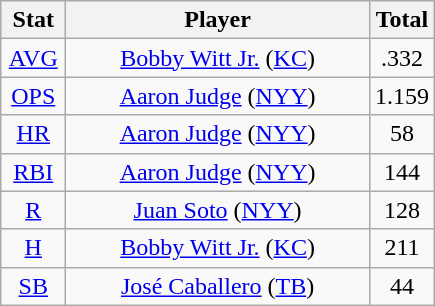<table class="wikitable" style="text-align:center;">
<tr>
<th style="width:15%;">Stat</th>
<th>Player</th>
<th style="width:15%;">Total</th>
</tr>
<tr>
<td><a href='#'>AVG</a></td>
<td><a href='#'>Bobby Witt Jr.</a> (<a href='#'>KC</a>)</td>
<td>.332</td>
</tr>
<tr>
<td><a href='#'>OPS</a></td>
<td><a href='#'>Aaron Judge</a> (<a href='#'>NYY</a>)</td>
<td>1.159</td>
</tr>
<tr>
<td><a href='#'>HR</a></td>
<td><a href='#'>Aaron Judge</a> (<a href='#'>NYY</a>)</td>
<td>58</td>
</tr>
<tr>
<td><a href='#'>RBI</a></td>
<td><a href='#'>Aaron Judge</a> (<a href='#'>NYY</a>)</td>
<td>144</td>
</tr>
<tr>
<td><a href='#'>R</a></td>
<td><a href='#'>Juan Soto</a> (<a href='#'>NYY</a>)</td>
<td>128</td>
</tr>
<tr>
<td><a href='#'>H</a></td>
<td><a href='#'>Bobby Witt Jr.</a> (<a href='#'>KC</a>)</td>
<td>211</td>
</tr>
<tr>
<td><a href='#'>SB</a></td>
<td><a href='#'>José Caballero</a> (<a href='#'>TB</a>)</td>
<td>44</td>
</tr>
</table>
